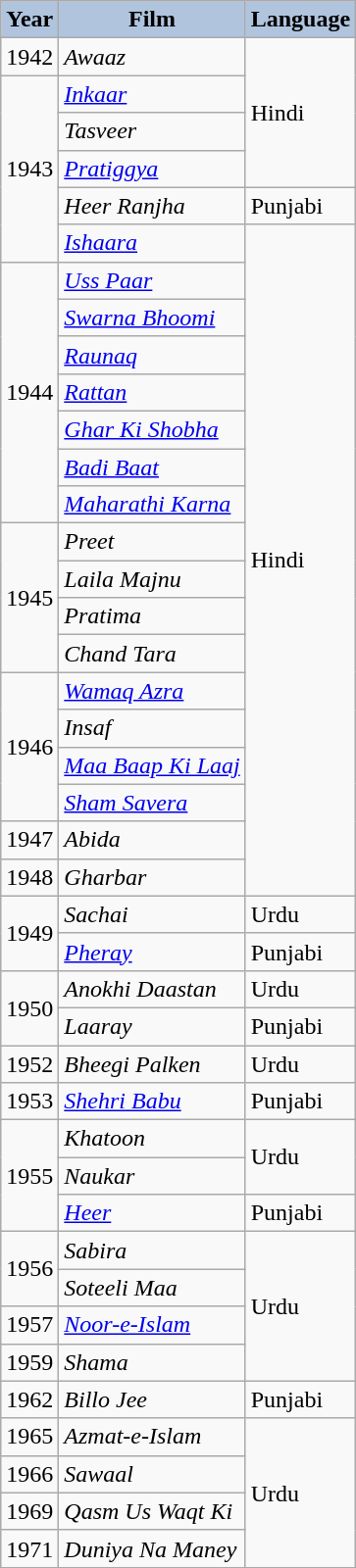<table class="wikitable sortable plainrowheaders">
<tr>
<th style="background:#B0C4DE;">Year</th>
<th style="background:#B0C4DE;">Film</th>
<th style="background:#B0C4DE;">Language</th>
</tr>
<tr>
<td>1942</td>
<td><em>Awaaz</em></td>
<td rowspan="4">Hindi</td>
</tr>
<tr>
<td rowspan="5">1943</td>
<td><em><a href='#'>Inkaar</a></em></td>
</tr>
<tr>
<td><em>Tasveer</em></td>
</tr>
<tr>
<td><em><a href='#'>Pratiggya</a></em></td>
</tr>
<tr>
<td><em>Heer Ranjha</em></td>
<td>Punjabi</td>
</tr>
<tr>
<td><em><a href='#'>Ishaara</a></em></td>
<td rowspan="18">Hindi</td>
</tr>
<tr>
<td rowspan="7">1944</td>
<td><em><a href='#'>Uss Paar</a></em></td>
</tr>
<tr>
<td><em><a href='#'>Swarna Bhoomi</a></em></td>
</tr>
<tr>
<td><em><a href='#'>Raunaq</a></em></td>
</tr>
<tr>
<td><em><a href='#'>Rattan</a></em></td>
</tr>
<tr>
<td><em><a href='#'>Ghar Ki Shobha</a></em></td>
</tr>
<tr>
<td><em><a href='#'>Badi Baat</a></em></td>
</tr>
<tr>
<td><em><a href='#'>Maharathi Karna</a></em></td>
</tr>
<tr>
<td rowspan="4">1945</td>
<td><em>Preet</em></td>
</tr>
<tr>
<td><em>Laila Majnu</em></td>
</tr>
<tr>
<td><em>Pratima</em></td>
</tr>
<tr>
<td><em>Chand Tara</em></td>
</tr>
<tr>
<td rowspan="4">1946</td>
<td><em><a href='#'>Wamaq Azra</a></em></td>
</tr>
<tr>
<td><em>Insaf</em></td>
</tr>
<tr>
<td><em><a href='#'>Maa Baap Ki Laaj</a></em></td>
</tr>
<tr>
<td><em><a href='#'>Sham Savera</a></em></td>
</tr>
<tr>
<td>1947</td>
<td><em>Abida</em></td>
</tr>
<tr>
<td>1948</td>
<td><em>Gharbar</em></td>
</tr>
<tr>
<td rowspan="2">1949</td>
<td><em>Sachai</em></td>
<td>Urdu</td>
</tr>
<tr>
<td><em><a href='#'>Pheray</a></em></td>
<td>Punjabi</td>
</tr>
<tr>
<td rowspan="2">1950</td>
<td><em>Anokhi Daastan</em></td>
<td>Urdu</td>
</tr>
<tr>
<td><em>Laaray</em></td>
<td>Punjabi</td>
</tr>
<tr>
<td>1952</td>
<td><em>Bheegi Palken</em></td>
<td>Urdu</td>
</tr>
<tr>
<td>1953</td>
<td><em><a href='#'>Shehri Babu</a></em></td>
<td>Punjabi</td>
</tr>
<tr>
<td rowspan="3">1955</td>
<td><em>Khatoon</em></td>
<td rowspan="2">Urdu</td>
</tr>
<tr>
<td><em>Naukar</em></td>
</tr>
<tr>
<td><em><a href='#'>Heer</a></em></td>
<td>Punjabi</td>
</tr>
<tr>
<td rowspan="2">1956</td>
<td><em>Sabira</em></td>
<td rowspan="4">Urdu</td>
</tr>
<tr>
<td><em>Soteeli Maa</em></td>
</tr>
<tr>
<td>1957</td>
<td><em><a href='#'>Noor-e-Islam</a></em></td>
</tr>
<tr>
<td>1959</td>
<td><em>Shama</em></td>
</tr>
<tr>
<td>1962</td>
<td><em>Billo Jee</em></td>
<td>Punjabi</td>
</tr>
<tr>
<td>1965</td>
<td><em>Azmat-e-Islam</em></td>
<td rowspan="4">Urdu</td>
</tr>
<tr>
<td>1966</td>
<td><em>Sawaal</em></td>
</tr>
<tr>
<td>1969</td>
<td><em>Qasm Us Waqt Ki</em></td>
</tr>
<tr>
<td>1971</td>
<td><em>Duniya Na Maney</em></td>
</tr>
</table>
